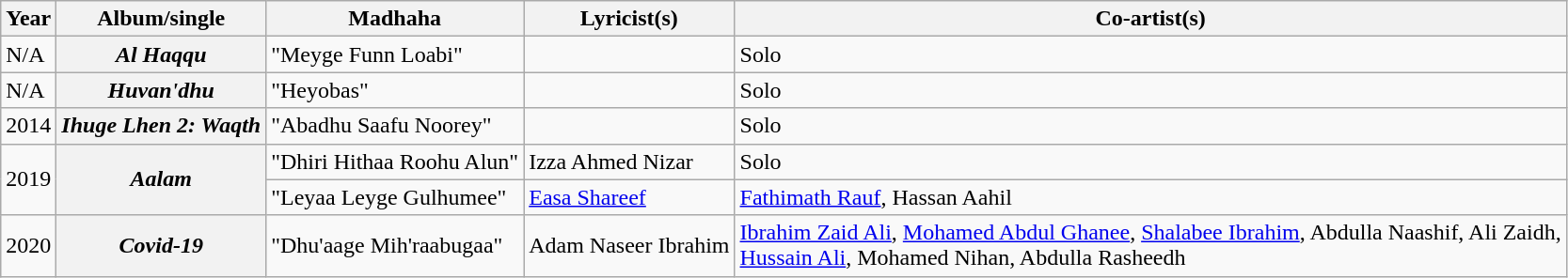<table class="wikitable plainrowheaders">
<tr>
<th scope="col">Year</th>
<th scope="col">Album/single</th>
<th scope="col">Madhaha</th>
<th scope="col">Lyricist(s)</th>
<th scope="col">Co-artist(s)</th>
</tr>
<tr>
<td>N/A</td>
<th scope="row"><em>Al Haqqu</em></th>
<td>"Meyge Funn Loabi"</td>
<td></td>
<td>Solo</td>
</tr>
<tr>
<td>N/A</td>
<th scope="row"><em>Huvan'dhu</em></th>
<td>"Heyobas"</td>
<td></td>
<td>Solo</td>
</tr>
<tr>
<td>2014</td>
<th scope="row"><em>Ihuge Lhen 2: Waqth</em></th>
<td>"Abadhu Saafu Noorey"</td>
<td></td>
<td>Solo</td>
</tr>
<tr>
<td rowspan="2">2019</td>
<th scope="row" rowspan="2"><em>Aalam</em></th>
<td>"Dhiri Hithaa Roohu Alun"</td>
<td>Izza Ahmed Nizar</td>
<td>Solo</td>
</tr>
<tr>
<td>"Leyaa Leyge Gulhumee"</td>
<td><a href='#'>Easa Shareef</a></td>
<td><a href='#'>Fathimath Rauf</a>, Hassan Aahil</td>
</tr>
<tr>
<td>2020</td>
<th scope="row"><em>Covid-19</em></th>
<td>"Dhu'aage Mih'raabugaa"</td>
<td>Adam Naseer Ibrahim</td>
<td><a href='#'>Ibrahim Zaid Ali</a>, <a href='#'>Mohamed Abdul Ghanee</a>, <a href='#'>Shalabee Ibrahim</a>, Abdulla Naashif, Ali Zaidh,<br><a href='#'>Hussain Ali</a>, Mohamed Nihan, Abdulla Rasheedh</td>
</tr>
</table>
